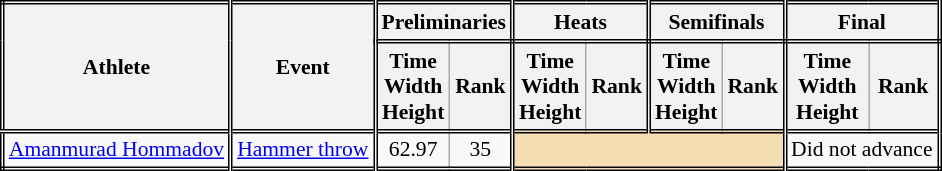<table class=wikitable style="font-size:90%; border: double;">
<tr>
<th rowspan="2" style="border-right:double">Athlete</th>
<th rowspan="2" style="border-right:double">Event</th>
<th colspan="2" style="border-right:double; border-bottom:double;">Preliminaries</th>
<th colspan="2" style="border-right:double; border-bottom:double;">Heats</th>
<th colspan="2" style="border-right:double; border-bottom:double;">Semifinals</th>
<th colspan="2" style="border-right:double; border-bottom:double;">Final</th>
</tr>
<tr>
<th>Time<br>Width<br>Height</th>
<th style="border-right:double">Rank</th>
<th>Time<br>Width<br>Height</th>
<th style="border-right:double">Rank</th>
<th>Time<br>Width<br>Height</th>
<th style="border-right:double">Rank</th>
<th>Time<br>Width<br>Height</th>
<th style="border-right:double">Rank</th>
</tr>
<tr style="border-top: double;">
<td style="border-right:double"><a href='#'>Amanmurad Hommadov</a></td>
<td style="border-right:double"><a href='#'>Hammer throw</a></td>
<td align=center>62.97</td>
<td align=center style="border-right:double">35</td>
<td style="border-right:double" colspan= 4 bgcolor="wheat"></td>
<td colspan="2" align=center>Did not advance</td>
</tr>
</table>
